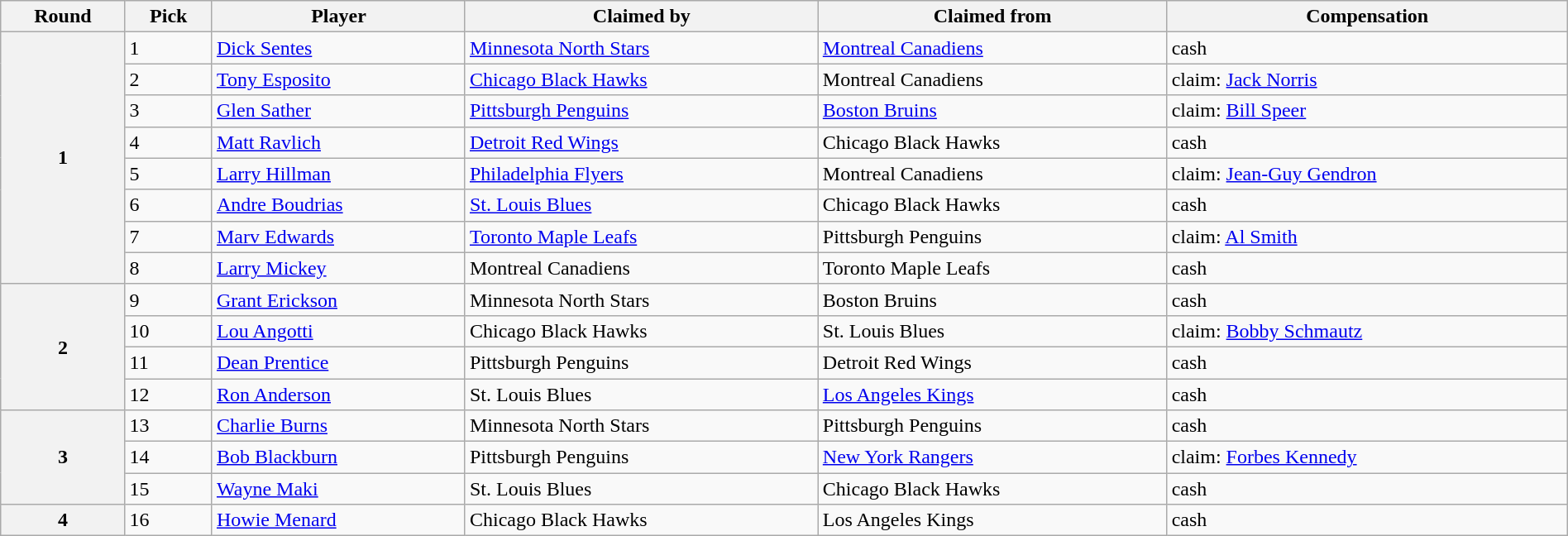<table class="wikitable" style="width: 100%">
<tr>
<th scope="col">Round</th>
<th scope="col">Pick</th>
<th scope="col">Player</th>
<th scope="col">Claimed by</th>
<th scope="col">Claimed from</th>
<th scope="col">Compensation</th>
</tr>
<tr>
<th scope="row" rowspan="8">1</th>
<td>1</td>
<td><a href='#'>Dick Sentes</a></td>
<td><a href='#'>Minnesota North Stars</a></td>
<td><a href='#'>Montreal Canadiens</a></td>
<td>cash</td>
</tr>
<tr>
<td>2</td>
<td><a href='#'>Tony Esposito</a></td>
<td><a href='#'>Chicago Black Hawks</a></td>
<td>Montreal Canadiens</td>
<td>claim: <a href='#'>Jack Norris</a></td>
</tr>
<tr>
<td>3</td>
<td><a href='#'>Glen Sather</a></td>
<td><a href='#'>Pittsburgh Penguins</a></td>
<td><a href='#'>Boston Bruins</a></td>
<td>claim: <a href='#'>Bill Speer</a></td>
</tr>
<tr>
<td>4</td>
<td><a href='#'>Matt Ravlich</a></td>
<td><a href='#'>Detroit Red Wings</a></td>
<td>Chicago Black Hawks</td>
<td>cash</td>
</tr>
<tr>
<td>5</td>
<td><a href='#'>Larry Hillman</a></td>
<td><a href='#'>Philadelphia Flyers</a></td>
<td>Montreal Canadiens</td>
<td>claim: <a href='#'>Jean-Guy Gendron</a></td>
</tr>
<tr>
<td>6</td>
<td><a href='#'>Andre Boudrias</a></td>
<td><a href='#'>St. Louis Blues</a></td>
<td>Chicago Black Hawks</td>
<td>cash</td>
</tr>
<tr>
<td>7</td>
<td><a href='#'>Marv Edwards</a></td>
<td><a href='#'>Toronto Maple Leafs</a></td>
<td>Pittsburgh Penguins</td>
<td>claim: <a href='#'>Al Smith</a></td>
</tr>
<tr>
<td>8</td>
<td><a href='#'>Larry Mickey</a></td>
<td>Montreal Canadiens</td>
<td>Toronto Maple Leafs</td>
<td>cash</td>
</tr>
<tr>
<th scope="row" rowspan="4">2</th>
<td>9</td>
<td><a href='#'>Grant Erickson</a></td>
<td>Minnesota North Stars</td>
<td>Boston Bruins</td>
<td>cash</td>
</tr>
<tr>
<td>10</td>
<td><a href='#'>Lou Angotti</a></td>
<td>Chicago Black Hawks</td>
<td>St. Louis Blues</td>
<td>claim: <a href='#'>Bobby Schmautz</a></td>
</tr>
<tr>
<td>11</td>
<td><a href='#'>Dean Prentice</a></td>
<td>Pittsburgh Penguins</td>
<td>Detroit Red Wings</td>
<td>cash</td>
</tr>
<tr>
<td>12</td>
<td><a href='#'>Ron Anderson</a></td>
<td>St. Louis Blues</td>
<td><a href='#'>Los Angeles Kings</a></td>
<td>cash</td>
</tr>
<tr>
<th scope="row" rowspan="3">3</th>
<td>13</td>
<td><a href='#'>Charlie Burns</a></td>
<td>Minnesota North Stars</td>
<td>Pittsburgh Penguins</td>
<td>cash</td>
</tr>
<tr>
<td>14</td>
<td><a href='#'>Bob Blackburn</a></td>
<td>Pittsburgh Penguins</td>
<td><a href='#'>New York Rangers</a></td>
<td>claim: <a href='#'>Forbes Kennedy</a></td>
</tr>
<tr>
<td>15</td>
<td><a href='#'>Wayne Maki</a></td>
<td>St. Louis Blues</td>
<td>Chicago Black Hawks</td>
<td>cash</td>
</tr>
<tr>
<th scope="row">4</th>
<td>16</td>
<td><a href='#'>Howie Menard</a></td>
<td>Chicago Black Hawks</td>
<td>Los Angeles Kings</td>
<td>cash</td>
</tr>
</table>
